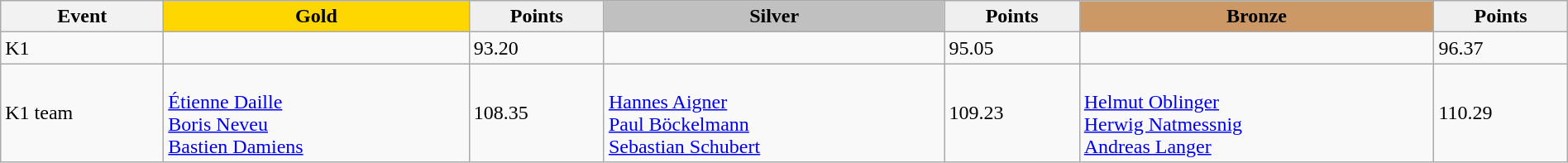<table class="wikitable" width=100%>
<tr>
<th>Event</th>
<td align=center bgcolor="gold"><strong>Gold</strong></td>
<td align=center bgcolor="EFEFEF"><strong>Points</strong></td>
<td align=center bgcolor="silver"><strong>Silver</strong></td>
<td align=center bgcolor="EFEFEF"><strong>Points</strong></td>
<td align=center bgcolor="CC9966"><strong>Bronze</strong></td>
<td align=center bgcolor="EFEFEF"><strong>Points</strong></td>
</tr>
<tr>
<td>K1</td>
<td></td>
<td>93.20</td>
<td></td>
<td>95.05</td>
<td></td>
<td>96.37</td>
</tr>
<tr>
<td>K1 team</td>
<td><br><a href='#'>Étienne Daille</a><br><a href='#'>Boris Neveu</a><br><a href='#'>Bastien Damiens</a></td>
<td>108.35</td>
<td><br><a href='#'>Hannes Aigner</a><br><a href='#'>Paul Böckelmann</a><br><a href='#'>Sebastian Schubert</a></td>
<td>109.23</td>
<td><br><a href='#'>Helmut Oblinger</a><br><a href='#'>Herwig Natmessnig</a><br><a href='#'>Andreas Langer</a></td>
<td>110.29</td>
</tr>
</table>
